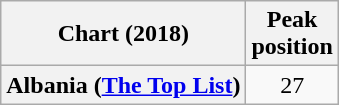<table class="wikitable sortable plainrowheaders" style="text-align:center">
<tr>
<th scope="col">Chart (2018)</th>
<th scope="col">Peak<br>position</th>
</tr>
<tr>
<th scope="row">Albania (<a href='#'>The Top List</a>)</th>
<td>27</td>
</tr>
</table>
